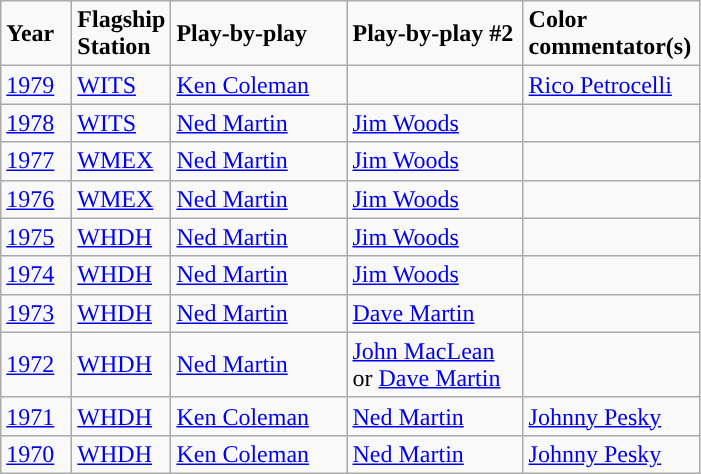<table class="wikitable">
<tr>
<td width="40"><strong>Year</strong></td>
<td width="40"><strong>Flagship Station</strong></td>
<td width="110"><strong>Play-by-play</strong></td>
<td width="110"><strong>Play-by-play #2</strong></td>
<td width="110"><strong>Color commentator(s)</strong></td>
</tr>
<tr>
<td><a href='#'>1979</a></td>
<td><a href='#'>WITS</a></td>
<td><a href='#'>Ken Coleman</a></td>
<td></td>
<td><a href='#'>Rico Petrocelli</a></td>
</tr>
<tr>
<td><a href='#'>1978</a></td>
<td><a href='#'>WITS</a></td>
<td><a href='#'>Ned Martin</a></td>
<td><a href='#'>Jim Woods</a></td>
<td></td>
</tr>
<tr>
<td><a href='#'>1977</a></td>
<td><a href='#'>WMEX</a></td>
<td><a href='#'>Ned Martin</a></td>
<td><a href='#'>Jim Woods</a></td>
<td></td>
</tr>
<tr>
<td><a href='#'>1976</a></td>
<td><a href='#'>WMEX</a></td>
<td><a href='#'>Ned Martin</a></td>
<td><a href='#'>Jim Woods</a></td>
<td></td>
</tr>
<tr>
<td><a href='#'>1975</a></td>
<td><a href='#'>WHDH</a></td>
<td><a href='#'>Ned Martin</a></td>
<td><a href='#'>Jim Woods</a></td>
<td></td>
</tr>
<tr>
<td><a href='#'>1974</a></td>
<td><a href='#'>WHDH</a></td>
<td><a href='#'>Ned Martin</a></td>
<td><a href='#'>Jim Woods</a></td>
<td></td>
</tr>
<tr>
<td><a href='#'>1973</a></td>
<td><a href='#'>WHDH</a></td>
<td><a href='#'>Ned Martin</a></td>
<td><a href='#'>Dave Martin</a></td>
<td></td>
</tr>
<tr>
<td><a href='#'>1972</a></td>
<td><a href='#'>WHDH</a></td>
<td><a href='#'>Ned Martin</a></td>
<td><a href='#'>John MacLean</a> or <a href='#'>Dave Martin</a></td>
<td></td>
</tr>
<tr>
<td><a href='#'>1971</a></td>
<td><a href='#'>WHDH</a></td>
<td><a href='#'>Ken Coleman</a></td>
<td><a href='#'>Ned Martin</a></td>
<td><a href='#'>Johnny Pesky</a></td>
</tr>
<tr>
<td><a href='#'>1970</a></td>
<td><a href='#'>WHDH</a></td>
<td><a href='#'>Ken Coleman</a></td>
<td><a href='#'>Ned Martin</a></td>
<td><a href='#'>Johnny Pesky</a></td>
</tr>
</table>
